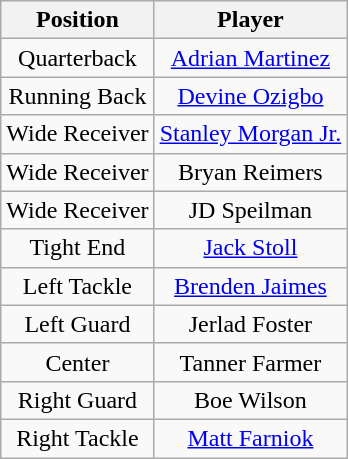<table class="wikitable" style="text-align: center;">
<tr>
<th>Position</th>
<th>Player</th>
</tr>
<tr>
<td>Quarterback</td>
<td><a href='#'>Adrian Martinez</a></td>
</tr>
<tr>
<td>Running Back</td>
<td><a href='#'>Devine Ozigbo</a></td>
</tr>
<tr>
<td>Wide Receiver</td>
<td><a href='#'>Stanley Morgan Jr.</a></td>
</tr>
<tr>
<td>Wide Receiver</td>
<td>Bryan Reimers</td>
</tr>
<tr>
<td>Wide Receiver</td>
<td>JD Speilman</td>
</tr>
<tr>
<td>Tight End</td>
<td><a href='#'>Jack Stoll</a></td>
</tr>
<tr>
<td>Left Tackle</td>
<td><a href='#'>Brenden Jaimes</a></td>
</tr>
<tr>
<td>Left Guard</td>
<td>Jerlad Foster</td>
</tr>
<tr>
<td>Center</td>
<td>Tanner Farmer</td>
</tr>
<tr>
<td>Right Guard</td>
<td>Boe Wilson</td>
</tr>
<tr>
<td>Right Tackle</td>
<td><a href='#'>Matt Farniok</a></td>
</tr>
</table>
